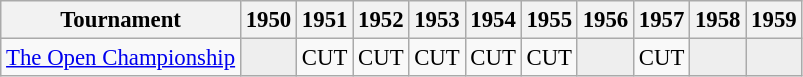<table class="wikitable" style="font-size:95%;text-align:center;">
<tr>
<th>Tournament</th>
<th>1950</th>
<th>1951</th>
<th>1952</th>
<th>1953</th>
<th>1954</th>
<th>1955</th>
<th>1956</th>
<th>1957</th>
<th>1958</th>
<th>1959</th>
</tr>
<tr>
<td align=left><a href='#'>The Open Championship</a></td>
<td style="background:#eeeeee;"></td>
<td>CUT</td>
<td>CUT</td>
<td>CUT</td>
<td>CUT</td>
<td>CUT</td>
<td style="background:#eeeeee;"></td>
<td>CUT</td>
<td style="background:#eeeeee;"></td>
<td style="background:#eeeeee;"></td>
</tr>
</table>
